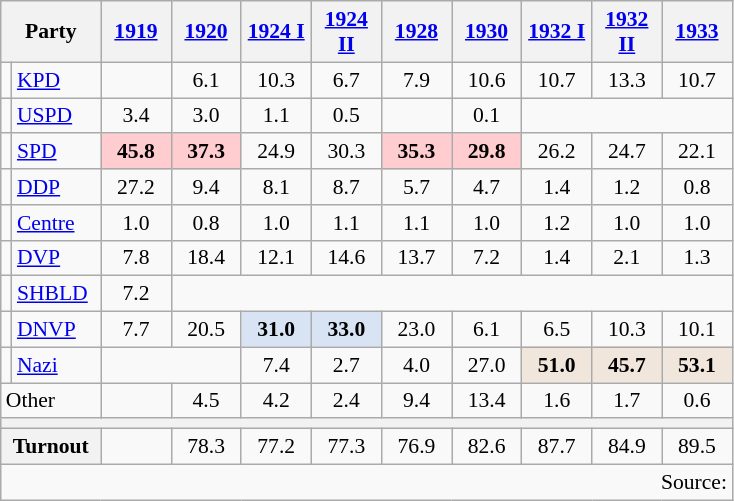<table class=wikitable style="font-size:90%; text-align:center">
<tr>
<th style="width:60px" colspan=2>Party</th>
<th style="width:40px"><a href='#'>1919</a></th>
<th style="width:40px"><a href='#'>1920</a></th>
<th style="width:40px"><a href='#'>1924 I</a></th>
<th style="width:40px"><a href='#'>1924 II</a></th>
<th style="width:40px"><a href='#'>1928</a></th>
<th style="width:40px"><a href='#'>1930</a></th>
<th style="width:40px"><a href='#'>1932 I</a></th>
<th style="width:40px"><a href='#'>1932 II</a></th>
<th style="width:40px"><a href='#'>1933</a></th>
</tr>
<tr>
<td bgcolor=></td>
<td align=left><a href='#'>KPD</a></td>
<td></td>
<td>6.1</td>
<td>10.3</td>
<td>6.7</td>
<td>7.9</td>
<td>10.6</td>
<td>10.7</td>
<td>13.3</td>
<td>10.7</td>
</tr>
<tr>
<td bgcolor=></td>
<td align=left><a href='#'>USPD</a></td>
<td>3.4</td>
<td>3.0</td>
<td>1.1</td>
<td>0.5</td>
<td></td>
<td>0.1</td>
</tr>
<tr>
<td bgcolor=></td>
<td align=left><a href='#'>SPD</a></td>
<td bgcolor=#FFCCCF><strong>45.8</strong></td>
<td bgcolor=#FFCCCF><strong>37.3</strong></td>
<td>24.9</td>
<td>30.3</td>
<td bgcolor=#FFCCCF><strong>35.3</strong></td>
<td bgcolor=#FFCCCF><strong>29.8</strong></td>
<td>26.2</td>
<td>24.7</td>
<td>22.1</td>
</tr>
<tr>
<td bgcolor=></td>
<td align=left><a href='#'>DDP</a></td>
<td>27.2</td>
<td>9.4</td>
<td>8.1</td>
<td>8.7</td>
<td>5.7</td>
<td>4.7</td>
<td>1.4</td>
<td>1.2</td>
<td>0.8</td>
</tr>
<tr>
<td bgcolor=></td>
<td align=left><a href='#'>Centre</a></td>
<td>1.0</td>
<td>0.8</td>
<td>1.0</td>
<td>1.1</td>
<td>1.1</td>
<td>1.0</td>
<td>1.2</td>
<td>1.0</td>
<td>1.0</td>
</tr>
<tr>
<td bgcolor=></td>
<td align=left><a href='#'>DVP</a></td>
<td>7.8</td>
<td>18.4</td>
<td>12.1</td>
<td>14.6</td>
<td>13.7</td>
<td>7.2</td>
<td>1.4</td>
<td>2.1</td>
<td>1.3</td>
</tr>
<tr>
<td bgcolor=></td>
<td align=left><a href='#'>SHBLD</a></td>
<td>7.2</td>
</tr>
<tr>
<td bgcolor=></td>
<td align=left><a href='#'>DNVP</a></td>
<td>7.7</td>
<td>20.5</td>
<td bgcolor=#D8E4F3><strong>31.0</strong></td>
<td bgcolor=#D8E4F3><strong>33.0</strong></td>
<td>23.0</td>
<td>6.1</td>
<td>6.5</td>
<td>10.3</td>
<td>10.1</td>
</tr>
<tr>
<td bgcolor=></td>
<td align=left><a href='#'>Nazi</a></td>
<td colspan=2></td>
<td>7.4</td>
<td>2.7</td>
<td>4.0</td>
<td>27.0</td>
<td bgcolor=#F0E6DB><strong>51.0</strong></td>
<td bgcolor=#F0E6DB><strong>45.7</strong></td>
<td bgcolor=#F0E6DB><strong>53.1</strong></td>
</tr>
<tr>
<td colspan=2 align=left>Other</td>
<td></td>
<td>4.5</td>
<td>4.2</td>
<td>2.4</td>
<td>9.4</td>
<td>13.4</td>
<td>1.6</td>
<td>1.7</td>
<td>0.6</td>
</tr>
<tr>
<th colspan=11></th>
</tr>
<tr>
<th colspan=2 align=left>Turnout</th>
<td></td>
<td>78.3</td>
<td>77.2</td>
<td>77.3</td>
<td>76.9</td>
<td>82.6</td>
<td>87.7</td>
<td>84.9</td>
<td>89.5</td>
</tr>
<tr>
<td colspan=11 align=right>Source: </td>
</tr>
</table>
